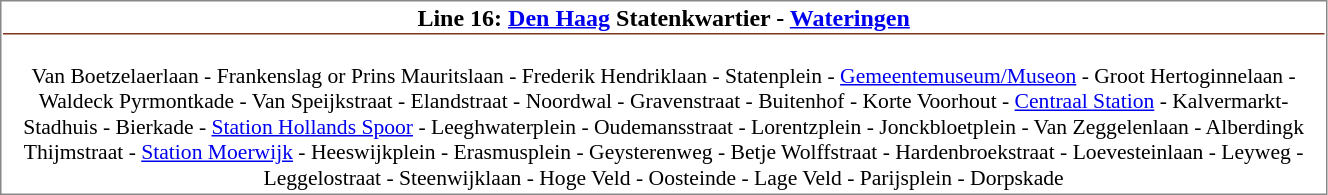<table align=left cellspacing=1 style="border:1px solid #888888;" width="70%">
<tr>
<td align=center style="border-bottom:1px solid #7C351E;"><strong>Line 16: <a href='#'>Den Haag</a> Statenkwartier - <a href='#'>Wateringen</a></strong></td>
</tr>
<tr>
<td align="center" style="font-size: 90%;" colspan="2"><br>Van Boetzelaerlaan - Frankenslag or Prins Mauritslaan - Frederik Hendriklaan - Statenplein - <a href='#'>Gemeentemuseum/Museon</a> - Groot Hertoginnelaan - Waldeck Pyrmontkade - Van Speijkstraat - Elandstraat - Noordwal - Gravenstraat - Buitenhof - Korte Voorhout - <a href='#'>Centraal Station</a> - Kalvermarkt-Stadhuis - Bierkade - <a href='#'>Station Hollands Spoor</a> - Leeghwaterplein - Oudemansstraat - Lorentzplein - Jonckbloetplein - Van Zeggelenlaan - Alberdingk Thijmstraat - <a href='#'>Station Moerwijk</a> - Heeswijkplein - Erasmusplein - Geysterenweg - Betje Wolffstraat - Hardenbroekstraat - Loevesteinlaan - Leyweg - Leggelostraat - Steenwijklaan - Hoge Veld - Oosteinde - Lage Veld - Parijsplein - Dorpskade</td>
</tr>
</table>
